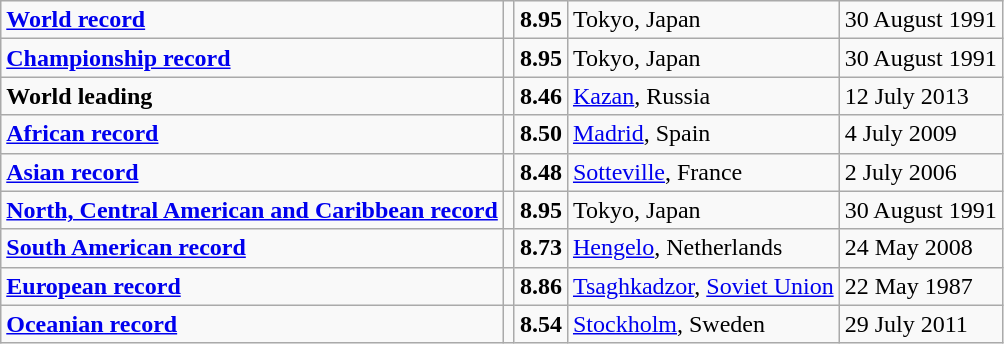<table class="wikitable">
<tr>
<td><strong><a href='#'>World record</a></strong></td>
<td></td>
<td><strong>8.95</strong></td>
<td>Tokyo, Japan</td>
<td>30 August 1991</td>
</tr>
<tr>
<td><strong><a href='#'>Championship record</a></strong></td>
<td></td>
<td><strong>8.95</strong></td>
<td>Tokyo, Japan</td>
<td>30 August 1991</td>
</tr>
<tr>
<td><strong>World leading</strong></td>
<td></td>
<td><strong>8.46</strong></td>
<td><a href='#'>Kazan</a>, Russia</td>
<td>12 July 2013</td>
</tr>
<tr>
<td><strong><a href='#'>African record</a></strong></td>
<td></td>
<td><strong>8.50</strong></td>
<td><a href='#'>Madrid</a>, Spain</td>
<td>4 July 2009</td>
</tr>
<tr>
<td><strong><a href='#'>Asian record</a></strong></td>
<td></td>
<td><strong>8.48</strong></td>
<td><a href='#'>Sotteville</a>, France</td>
<td>2 July 2006</td>
</tr>
<tr>
<td><strong><a href='#'>North, Central American and Caribbean record</a></strong></td>
<td></td>
<td><strong>8.95</strong></td>
<td>Tokyo, Japan</td>
<td>30 August 1991</td>
</tr>
<tr>
<td><strong><a href='#'>South American record</a></strong></td>
<td></td>
<td><strong>8.73</strong></td>
<td><a href='#'>Hengelo</a>, Netherlands</td>
<td>24 May 2008</td>
</tr>
<tr>
<td><strong><a href='#'>European record</a></strong></td>
<td></td>
<td><strong>8.86</strong></td>
<td><a href='#'>Tsaghkadzor</a>, <a href='#'>Soviet Union</a></td>
<td>22 May 1987</td>
</tr>
<tr>
<td><strong><a href='#'>Oceanian record</a></strong></td>
<td></td>
<td><strong>8.54</strong></td>
<td><a href='#'>Stockholm</a>, Sweden</td>
<td>29 July 2011</td>
</tr>
</table>
